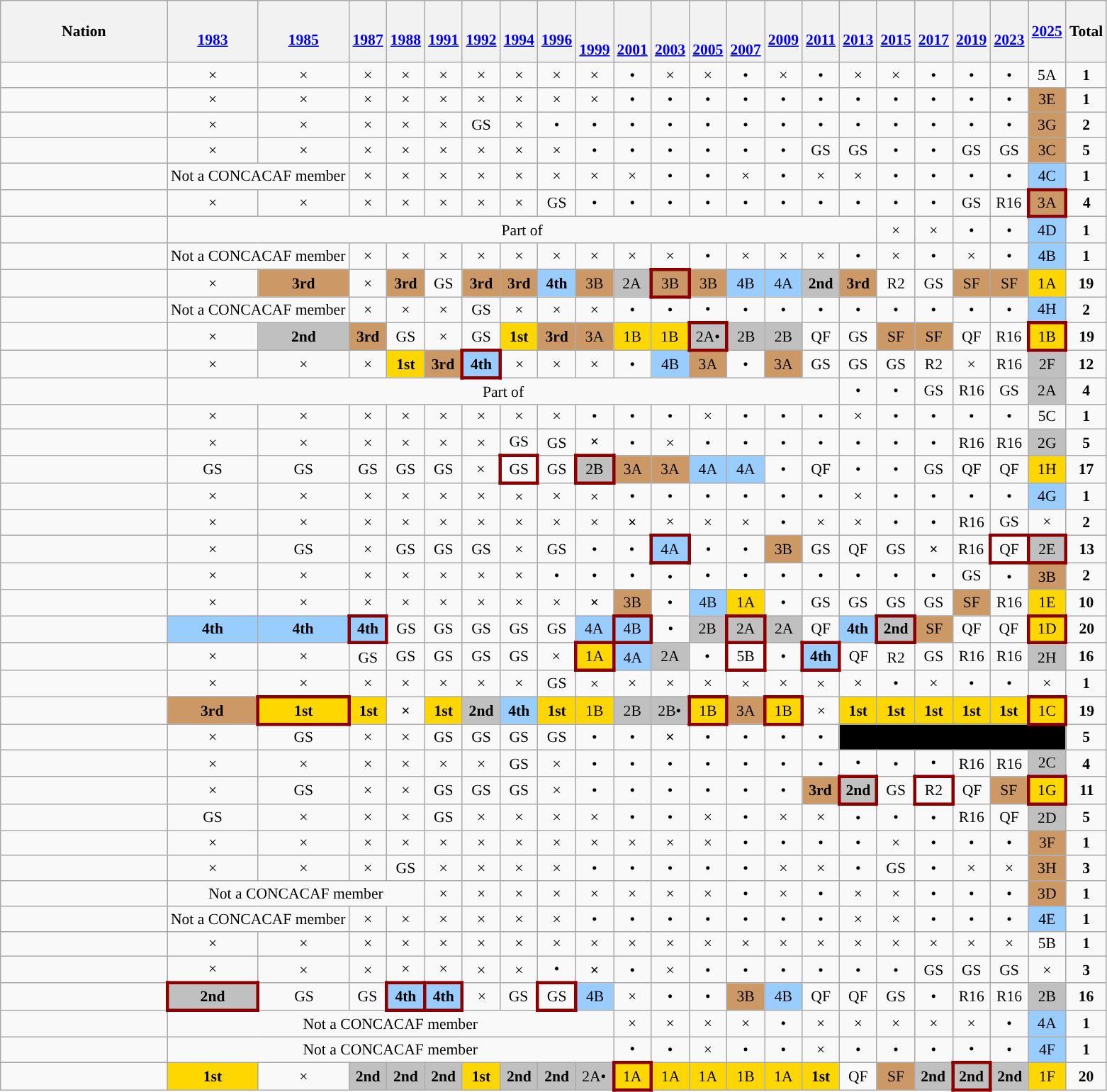<table class="wikitable" style="text-align:center; font-size:90%;">
<tr>
<th width=150>Nation</th>
<th><br><a href='#'>1983</a></th>
<th><br><a href='#'>1985</a></th>
<th><br><a href='#'>1987</a></th>
<th><br><a href='#'>1988</a></th>
<th><br><a href='#'>1991</a></th>
<th><br><a href='#'>1992</a></th>
<th><br><a href='#'>1994</a></th>
<th><br><a href='#'>1996</a></th>
<th><br><br><a href='#'>1999</a></th>
<th><br><br><a href='#'>2001</a></th>
<th><br><br><a href='#'>2003</a></th>
<th><br><br><a href='#'>2005</a></th>
<th><br><br><a href='#'>2007</a></th>
<th><br><a href='#'>2009</a></th>
<th><br><a href='#'>2011</a></th>
<th><br><a href='#'>2013</a></th>
<th><br><a href='#'>2015</a></th>
<th><br><a href='#'>2017</a></th>
<th><br><a href='#'>2019</a></th>
<th><br><a href='#'>2023</a></th>
<th><a href='#'>2025</a></th>
<th>Total</th>
</tr>
<tr>
<td style="text-align:left;"></td>
<td>×</td>
<td>×</td>
<td>×</td>
<td>×</td>
<td>×</td>
<td>×</td>
<td>×</td>
<td>×</td>
<td>×</td>
<td>•</td>
<td>×</td>
<td>×</td>
<td>•</td>
<td>×</td>
<td>•</td>
<td>×</td>
<td>×</td>
<td>•</td>
<td>•</td>
<td>•</td>
<td>5A</td>
<td><strong>1</strong></td>
</tr>
<tr>
<td style="text-align:left;"></td>
<td>×</td>
<td>×</td>
<td>×</td>
<td>×</td>
<td>×</td>
<td>×</td>
<td>×</td>
<td>×</td>
<td>×</td>
<td>•</td>
<td>•</td>
<td>•</td>
<td>•</td>
<td>•</td>
<td>•</td>
<td>•</td>
<td>•</td>
<td>•</td>
<td>•</td>
<td>•</td>
<td style="background-color:#cc9966;">3E</td>
<td><strong>1</strong></td>
</tr>
<tr>
<td style="text-align:left;"></td>
<td>×</td>
<td>×</td>
<td>×</td>
<td>×</td>
<td>×</td>
<td>GS</td>
<td>×</td>
<td>•</td>
<td>•</td>
<td>•</td>
<td>•</td>
<td>•</td>
<td>•</td>
<td>•</td>
<td>•</td>
<td>•</td>
<td>•</td>
<td>•</td>
<td>•</td>
<td>•</td>
<td style="background-color:#cc9966;">3G</td>
<td><strong>2</strong></td>
</tr>
<tr>
<td style="text-align:left;"></td>
<td>×</td>
<td>×</td>
<td>×</td>
<td>×</td>
<td>×</td>
<td>×</td>
<td>×</td>
<td>×</td>
<td>•</td>
<td>•</td>
<td>•</td>
<td>•</td>
<td>•</td>
<td>•</td>
<td>GS</td>
<td>GS</td>
<td>•</td>
<td>•</td>
<td>GS</td>
<td>GS</td>
<td style="background-color:#cc9966;">3C</td>
<td><strong>5</strong></td>
</tr>
<tr>
<td style="text-align:left;"></td>
<td colspan="2">Not a CONCACAF member</td>
<td>×</td>
<td>×</td>
<td>×</td>
<td>×</td>
<td>×</td>
<td>×</td>
<td>×</td>
<td>×</td>
<td>•</td>
<td>•</td>
<td>×</td>
<td>•</td>
<td>×</td>
<td>×</td>
<td>•</td>
<td>•</td>
<td>•</td>
<td>•</td>
<td style="background-color:#9acdff;">4C</td>
<td><strong>1</strong></td>
</tr>
<tr>
<td style="text-align:left;"></td>
<td>×</td>
<td>×</td>
<td>×</td>
<td>×</td>
<td>×</td>
<td>×</td>
<td>×</td>
<td>GS</td>
<td>•</td>
<td>•</td>
<td>•</td>
<td>•</td>
<td>•</td>
<td>•</td>
<td>•</td>
<td>•</td>
<td>•</td>
<td>•</td>
<td>GS</td>
<td>R16</td>
<td style="background-color:#cc9966;border:3px solid darkred;">3A</td>
<td><strong>4</strong></td>
</tr>
<tr>
<td style="text-align:left;"></td>
<td colspan="16">Part of </td>
<td>×</td>
<td>×</td>
<td>•</td>
<td>•</td>
<td style="background-color:#9acdff;">4D</td>
<td><strong>1</strong></td>
</tr>
<tr>
<td style="text-align:left;"></td>
<td colspan="2">Not a CONCACAF member</td>
<td>×</td>
<td>×</td>
<td>×</td>
<td>×</td>
<td>×</td>
<td>×</td>
<td>×</td>
<td>×</td>
<td>×</td>
<td>•</td>
<td>×</td>
<td>×</td>
<td>×</td>
<td>•</td>
<td>×</td>
<td>•</td>
<td>×</td>
<td>•</td>
<td style="background-color:#9acdff;">4B</td>
<td><strong>1</strong></td>
</tr>
<tr>
<td style="text-align:left;"></td>
<td>×</td>
<td style="background-color:#cc9966;"><strong>3rd</strong></td>
<td>×</td>
<td style="background-color:#cc9966;"><strong>3rd</strong></td>
<td>GS</td>
<td style="background-color:#cc9966;"><strong>3rd</strong></td>
<td style="background-color:#cc9966;"><strong>3rd</strong></td>
<td style="background-color:#9acdff;"><strong>4th</strong></td>
<td style="background-color:#cc9966;">3B</td>
<td style="background-color:silver;">2A</td>
<td style="border:3px solid darkred; background-color:#cc9966;">3B</td>
<td style="background-color:#cc9966;">3B</td>
<td style="background-color:#9acdff;">4B</td>
<td style="background-color:#9acdff;">4A</td>
<td style="background-color:silver;"><strong>2nd</strong></td>
<td style="background-color:#cc9966;"><strong>3rd</strong></td>
<td>R2</td>
<td>GS</td>
<td style="background-color:#cc9966;">SF</td>
<td style="background-color:#cc9966;">SF</td>
<td style="background-color:gold;">1A</td>
<td><strong>19</strong></td>
</tr>
<tr>
<td style="text-align:left;"></td>
<td colspan="2">Not a CONCACAF member</td>
<td>×</td>
<td>×</td>
<td>×</td>
<td>GS</td>
<td>×</td>
<td>×</td>
<td>×</td>
<td>•</td>
<td>•</td>
<td>•</td>
<td>•</td>
<td>•</td>
<td>•</td>
<td>•</td>
<td>•</td>
<td>•</td>
<td>•</td>
<td>•</td>
<td style="background-color:#9acdff;">4H</td>
<td><strong>2</strong></td>
</tr>
<tr>
<td style="text-align:left;"></td>
<td>×</td>
<td style="background-color:silver;"><strong>2nd</strong></td>
<td style="background-color:#cc9966;"><strong>3rd</strong></td>
<td>GS</td>
<td>×</td>
<td>GS</td>
<td style="background-color:gold;"><strong>1st</strong></td>
<td style="background-color:#cc9966;"><strong>3rd</strong></td>
<td style="background-color:#cc9966;">3A</td>
<td style="background-color:gold;">1B</td>
<td style="background-color:gold;">1B</td>
<td style="border:3px solid darkred; background-color:silver;">2A•</td>
<td style="background-color:silver;">2B</td>
<td style="background-color:silver;">2B</td>
<td>QF</td>
<td>GS</td>
<td style="background-color:#cc9966;">SF</td>
<td style="background-color:#cc9966;">SF</td>
<td>QF</td>
<td>R16</td>
<td style="border:3px solid darkred;background-color:gold;">1B</td>
<td><strong>19</strong></td>
</tr>
<tr>
<td style="text-align:left;"></td>
<td>×</td>
<td>×</td>
<td>×</td>
<td style="background-color:gold;"><strong>1st</strong></td>
<td style="background-color:#cc9966;"><strong>3rd</strong></td>
<td style="border:3px solid darkred; background-color:#9acdff;"><strong>4th</strong></td>
<td>×</td>
<td>×</td>
<td>×</td>
<td>•</td>
<td style="background-color:#9acdff;">4B</td>
<td style="background-color:#cc9966;">3A</td>
<td>•</td>
<td style="background-color:#cc9966;">3A</td>
<td>GS</td>
<td>GS</td>
<td>GS</td>
<td>R2</td>
<td>×</td>
<td>R16</td>
<td style="background-color:silver;">2F</td>
<td><strong>12</strong></td>
</tr>
<tr>
<td style="text-align:left;"></td>
<td colspan=15>Part of </td>
<td>•</td>
<td>•</td>
<td>GS</td>
<td>R16</td>
<td>GS</td>
<td style="background-color:silver;">2A</td>
<td><strong>4</strong></td>
</tr>
<tr>
<td style="text-align:left;"></td>
<td>×</td>
<td>×</td>
<td>×</td>
<td>×</td>
<td>×</td>
<td>×</td>
<td>×</td>
<td>×</td>
<td>•</td>
<td>•</td>
<td>•</td>
<td>×</td>
<td>•</td>
<td>•</td>
<td>•</td>
<td>×</td>
<td>•</td>
<td>•</td>
<td>•</td>
<td>•</td>
<td>5C</td>
<td><strong>1</strong></td>
</tr>
<tr>
<td style="text-align:left;"></td>
<td>×</td>
<td>×</td>
<td>×</td>
<td>×</td>
<td>×</td>
<td>×</td>
<td>GS</td>
<td>GS</td>
<td><strong>×</strong></td>
<td>•</td>
<td>×</td>
<td>•</td>
<td>•</td>
<td>•</td>
<td>•</td>
<td>•</td>
<td>•</td>
<td>•</td>
<td>R16</td>
<td>R16</td>
<td style="background-color:silver;">2G</td>
<td><strong>5</strong></td>
</tr>
<tr>
<td style="text-align:left;"></td>
<td>GS</td>
<td>GS</td>
<td>GS</td>
<td>GS</td>
<td>GS</td>
<td>×</td>
<td style="border:3px solid darkred;">GS</td>
<td>GS</td>
<td style="border:3px solid darkred; background-color:silver;">2B</td>
<td style="background-color:#cc9966;">3A</td>
<td style="background-color:#cc9966;">3A</td>
<td style="background-color:#9acdff;">4A</td>
<td style="background-color:#9acdff;">4A</td>
<td>•</td>
<td>QF</td>
<td>•</td>
<td>•</td>
<td>GS</td>
<td>QF</td>
<td>QF</td>
<td style="background-color:gold;">1H</td>
<td><strong>17</strong></td>
</tr>
<tr>
<td style="text-align:left;"></td>
<td>×</td>
<td>×</td>
<td>×</td>
<td>×</td>
<td>×</td>
<td>×</td>
<td>×</td>
<td>×</td>
<td>×</td>
<td>•</td>
<td>•</td>
<td>•</td>
<td>•</td>
<td>•</td>
<td>•</td>
<td>×</td>
<td>•</td>
<td>•</td>
<td>•</td>
<td>•</td>
<td style="background-color:#9acdff;">4G</td>
<td><strong>1</strong></td>
</tr>
<tr>
<td style="text-align:left;"></td>
<td>×</td>
<td>×</td>
<td>×</td>
<td>×</td>
<td>×</td>
<td>×</td>
<td>×</td>
<td>×</td>
<td>×</td>
<td><strong>×</strong></td>
<td>×</td>
<td>×</td>
<td>×</td>
<td>•</td>
<td>×</td>
<td>×</td>
<td>•</td>
<td>•</td>
<td>R16</td>
<td>GS</td>
<td>×</td>
<td><strong>2</strong></td>
</tr>
<tr>
<td style="text-align:left;"></td>
<td>×</td>
<td>GS</td>
<td>×</td>
<td>GS</td>
<td>GS</td>
<td>GS</td>
<td>×</td>
<td>GS</td>
<td>•</td>
<td>•</td>
<td style="border:3px solid darkred; background-color:#9acdff;">4A</td>
<td>•</td>
<td>•</td>
<td style="background-color:#cc9966;">3B</td>
<td>GS</td>
<td>QF</td>
<td>GS</td>
<td><strong>×</strong></td>
<td>R16</td>
<td style="border:3px solid darkred">QF</td>
<td style="background-color:silver;border:3px solid darkred;">2E</td>
<td><strong>13</strong></td>
</tr>
<tr>
<td style="text-align:left;"></td>
<td>×</td>
<td>×</td>
<td>×</td>
<td>×</td>
<td>×</td>
<td>×</td>
<td>×</td>
<td>•</td>
<td>•</td>
<td>•</td>
<td>•</td>
<td>•</td>
<td>•</td>
<td>•</td>
<td>•</td>
<td>•</td>
<td>•</td>
<td>•</td>
<td>GS</td>
<td>•</td>
<td style="background-color:#cc9966;">3B</td>
<td><strong>2</strong></td>
</tr>
<tr>
<td style="text-align:left;"></td>
<td>×</td>
<td>×</td>
<td>×</td>
<td>×</td>
<td>×</td>
<td>×</td>
<td>×</td>
<td>×</td>
<td><strong>×</strong></td>
<td style="background-color:#cc9966;">3B</td>
<td>•</td>
<td style="background-color:#9acdff;">4B</td>
<td style="background-color:gold;">1A</td>
<td>•</td>
<td>GS</td>
<td>GS</td>
<td>GS</td>
<td>GS</td>
<td style="background-color:#cc9966;">SF</td>
<td>R16</td>
<td style="background-color:gold;">1E</td>
<td><strong>10</strong></td>
</tr>
<tr>
<td style="text-align:left;"></td>
<td style="background-color:#9acdff;"><strong>4th</strong></td>
<td style="background-color:#9acdff;"><strong>4th</strong></td>
<td style="border:3px solid darkred; background-color:#9acdff;"><strong>4th</strong></td>
<td>GS</td>
<td>GS</td>
<td>GS</td>
<td>GS</td>
<td>GS</td>
<td style="background-color:#9acdff;">4A</td>
<td style="border:3px solid darkred; background-color:#9acdff;">4B</td>
<td>•</td>
<td style="background-color:silver;">2B</td>
<td style="border:3px solid darkred; background-color:silver;">2A</td>
<td style="background-color:silver;">2A</td>
<td>QF</td>
<td style="background-color:#9acdff;"><strong>4th</strong></td>
<td style="border:3px solid darkred; background-color:silver;"><strong>2nd</strong></td>
<td style="background-color:#cc9966;">SF</td>
<td>QF</td>
<td>QF</td>
<td style="border:3px solid darkred; background-color:gold;">1D</td>
<td><strong>20</strong></td>
</tr>
<tr>
<td style="text-align:left;"></td>
<td>×</td>
<td>×</td>
<td>GS</td>
<td>GS</td>
<td>GS</td>
<td>GS</td>
<td>GS</td>
<td>×</td>
<td style="border:3px solid darkred; background-color:gold;">1A</td>
<td style="background-color:#9acdff;">4A</td>
<td style="background-color:silver;">2A</td>
<td>•</td>
<td style="border:3px solid darkred;">5B</td>
<td>•</td>
<td style="border:3px solid darkred; background-color:#9acdff;"><strong>4th</strong></td>
<td>QF</td>
<td>R2</td>
<td>GS</td>
<td>R16</td>
<td>R16</td>
<td style="background-color:silver;">2H</td>
<td><strong>16</strong></td>
</tr>
<tr>
<td style="text-align:left;"></td>
<td>×</td>
<td>×</td>
<td>×</td>
<td>×</td>
<td>×</td>
<td>×</td>
<td>×</td>
<td>GS</td>
<td>×</td>
<td>×</td>
<td>×</td>
<td>×</td>
<td>×</td>
<td>×</td>
<td>×</td>
<td>×</td>
<td>•</td>
<td>×</td>
<td>•</td>
<td>•</td>
<td>×</td>
<td><strong>1</strong></td>
</tr>
<tr>
<td style="text-align:left;"></td>
<td style="background-color:#cc9966;"><strong>3rd</strong></td>
<td style="border:3px solid darkred; background-color:gold;"><strong>1st</strong></td>
<td style="background-color:gold;"><strong>1st</strong></td>
<td><strong>×</strong></td>
<td style="background-color:gold;"><strong>1st</strong></td>
<td style="background-color:silver;"><strong>2nd</strong></td>
<td style="background-color:#9acdff;"><strong>4th</strong></td>
<td style="background-color:gold;"><strong>1st</strong></td>
<td style="background-color:gold;">1B</td>
<td style="background-color:silver;">2B</td>
<td style="background-color:silver;">2B•</td>
<td style="border:3px solid darkred; background-color:gold;">1B</td>
<td style="background-color:#cc9966;">3A</td>
<td style="border:3px solid darkred; background-color:gold;">1B</td>
<td>×</td>
<td style="background-color:gold;"><strong>1st</strong></td>
<td style="background-color:gold;"><strong>1st</strong></td>
<td style="background-color:gold;"><strong>1st</strong></td>
<td style="background-color:gold;"><strong>1st</strong></td>
<td style="background-color:gold;"><strong>1st</strong></td>
<td style="border:3px solid darkred; background-color:gold;">1C</td>
<td><strong>19</strong></td>
</tr>
<tr>
<td style="text-align:left;"></td>
<td>×</td>
<td>GS</td>
<td>×</td>
<td>×</td>
<td>GS</td>
<td>GS</td>
<td>GS</td>
<td>GS</td>
<td>•</td>
<td>•</td>
<td><strong>×</strong></td>
<td>•</td>
<td>•</td>
<td>•</td>
<td>•</td>
<td colspan=6 style="background-color:black;"></td>
<td><strong>5</strong></td>
</tr>
<tr>
<td style="text-align:left;"></td>
<td>×</td>
<td>×</td>
<td>×</td>
<td>×</td>
<td>×</td>
<td>×</td>
<td>GS</td>
<td>×</td>
<td>•</td>
<td>•</td>
<td>•</td>
<td>•</td>
<td>•</td>
<td>•</td>
<td>•</td>
<td>•</td>
<td>•</td>
<td>•</td>
<td>R16</td>
<td>R16</td>
<td style="background-color:silver;">2C</td>
<td><strong>4</strong></td>
</tr>
<tr>
<td style="text-align:left;"></td>
<td>×</td>
<td>GS</td>
<td>×</td>
<td>×</td>
<td>GS</td>
<td>GS</td>
<td>GS</td>
<td>×</td>
<td>•</td>
<td>•</td>
<td>•</td>
<td>•</td>
<td>•</td>
<td>•</td>
<td style="background-color:#cc9966;"><strong>3rd</strong></td>
<td style="border:3px solid darkred; background-color:silver;"><strong>2nd</strong></td>
<td>GS</td>
<td style="border:3px solid darkred;">R2</td>
<td>QF</td>
<td style="background-color:#cc9966;">SF</td>
<td style="border:3px solid darkred; background-color:gold;">1G</td>
<td><strong>11</strong></td>
</tr>
<tr>
<td style="text-align:left;"></td>
<td>GS</td>
<td>×</td>
<td>×</td>
<td>×</td>
<td>GS</td>
<td>×</td>
<td>×</td>
<td>×</td>
<td>×</td>
<td>•</td>
<td>•</td>
<td>×</td>
<td>•</td>
<td>×</td>
<td>×</td>
<td>•</td>
<td>•</td>
<td>•</td>
<td>R16</td>
<td>QF</td>
<td style="background-color:silver;">2D</td>
<td><strong>5</strong></td>
</tr>
<tr>
<td style="text-align:left;"></td>
<td>×</td>
<td>×</td>
<td>×</td>
<td>×</td>
<td>×</td>
<td>×</td>
<td>×</td>
<td>×</td>
<td>×</td>
<td>×</td>
<td>×</td>
<td>×</td>
<td>•</td>
<td>•</td>
<td>•</td>
<td>•</td>
<td>×</td>
<td>•</td>
<td>•</td>
<td>•</td>
<td style="background-color:#cc9966;">3F</td>
<td><strong>1</strong></td>
</tr>
<tr>
<td style="text-align:left;"></td>
<td>×</td>
<td>×</td>
<td>×</td>
<td>GS</td>
<td>×</td>
<td>×</td>
<td>×</td>
<td>×</td>
<td>•</td>
<td>•</td>
<td>•</td>
<td>•</td>
<td>•</td>
<td>×</td>
<td>×</td>
<td>•</td>
<td>GS</td>
<td>•</td>
<td>×</td>
<td>×</td>
<td style="background-color:#cc9966;">3H</td>
<td><strong>3</strong></td>
</tr>
<tr>
<td style="text-align:left;"></td>
<td colspan="4">Not a CONCACAF member</td>
<td>×</td>
<td>×</td>
<td>×</td>
<td>×</td>
<td>×</td>
<td>×</td>
<td>×</td>
<td>×</td>
<td>•</td>
<td>×</td>
<td>•</td>
<td>×</td>
<td>×</td>
<td>•</td>
<td>•</td>
<td>•</td>
<td style="background-color:#cc9966;">3D</td>
<td><strong>1</strong></td>
</tr>
<tr>
<td style="text-align:left;"></td>
<td colspan="2">Not a CONCACAF member</td>
<td>×</td>
<td>×</td>
<td>×</td>
<td>×</td>
<td>×</td>
<td>×</td>
<td>•</td>
<td>•</td>
<td>•</td>
<td>•</td>
<td>•</td>
<td>•</td>
<td>•</td>
<td>×</td>
<td>×</td>
<td>•</td>
<td>•</td>
<td>•</td>
<td style="background-color:#9acdff;">4E</td>
<td><strong>1</strong></td>
</tr>
<tr>
<td style="text-align:left;"></td>
<td>×</td>
<td>×</td>
<td>×</td>
<td>×</td>
<td>×</td>
<td>×</td>
<td>×</td>
<td>×</td>
<td>×</td>
<td>×</td>
<td>×</td>
<td>×</td>
<td>×</td>
<td>×</td>
<td>×</td>
<td>×</td>
<td>×</td>
<td>×</td>
<td>×</td>
<td>×</td>
<td>5B</td>
<td><strong>1</strong></td>
</tr>
<tr>
<td style="text-align:left;"></td>
<td>×</td>
<td>×</td>
<td>×</td>
<td>×</td>
<td>×</td>
<td>×</td>
<td>×</td>
<td>•</td>
<td><strong>×</strong></td>
<td>•</td>
<td>×</td>
<td>•</td>
<td>•</td>
<td>•</td>
<td>•</td>
<td>•</td>
<td>•</td>
<td>GS</td>
<td>GS</td>
<td>GS</td>
<td>×</td>
<td><strong>3</strong></td>
</tr>
<tr>
<td style="text-align:left;"></td>
<td style="border:3px solid darkred; background-color:silver;"><strong>2nd</strong></td>
<td>GS</td>
<td>GS</td>
<td style="border:3px solid darkred; background-color:#9acdff;"><strong>4th</strong></td>
<td style="border:3px solid darkred; background-color:#9acdff;"><strong>4th</strong></td>
<td>×</td>
<td>GS</td>
<td style="border:3px solid darkred;">GS</td>
<td style="background-color:#9acdff;">4B</td>
<td>×</td>
<td>•</td>
<td>•</td>
<td style="background-color:#cc9966;">3B</td>
<td style="background-color:#9acdff;">4B</td>
<td>QF</td>
<td>QF</td>
<td>GS</td>
<td>•</td>
<td>R16</td>
<td>R16</td>
<td style="background-color:silver;">2B</td>
<td><strong>16</strong></td>
</tr>
<tr>
<td style="text-align:left;"></td>
<td colspan="9">Not a CONCACAF member</td>
<td>×</td>
<td>×</td>
<td>×</td>
<td>×</td>
<td>•</td>
<td>×</td>
<td>×</td>
<td>×</td>
<td>×</td>
<td>×</td>
<td>•</td>
<td style="background-color:#9acdff;">4A</td>
<td><strong>1</strong></td>
</tr>
<tr>
<td style="text-align:left;"></td>
<td colspan="9">Not a CONCACAF member</td>
<td>•</td>
<td>•</td>
<td>×</td>
<td>•</td>
<td>•</td>
<td>×</td>
<td>•</td>
<td>•</td>
<td>•</td>
<td>•</td>
<td>•</td>
<td style="background-color:#9acdff;">4F</td>
<td><strong>1</strong></td>
</tr>
<tr>
<td style="text-align:left;"></td>
<td style="background-color:gold;"><strong>1st</strong></td>
<td>×</td>
<td style="background-color:silver;"><strong>2nd</strong></td>
<td style="background-color:silver;"><strong>2nd</strong></td>
<td style="background-color:silver;"><strong>2nd</strong></td>
<td style="background-color:gold;"><strong>1st</strong></td>
<td style="background-color:silver;"><strong>2nd</strong></td>
<td style="background-color:silver;"><strong>2nd</strong></td>
<td style="background-color:silver;">2A•</td>
<td style="border:3px solid darkred; background-color:gold;">1A</td>
<td style="background-color:gold;">1A</td>
<td style="background-color:gold;">1A</td>
<td style="background-color:gold;">1B</td>
<td style="background-color:gold;">1A</td>
<td style="background-color:gold;"><strong>1st</strong></td>
<td>QF</td>
<td style="background-color:#cc9966;">SF</td>
<td style="background-color:silver;"><strong>2nd</strong></td>
<td style="border:3px solid darkred; background-color:silver;"><strong>2nd</strong></td>
<td style="background-color:silver;"><strong>2nd</strong></td>
<td style="background-color:gold;">1F</td>
<td><strong>20</strong></td>
</tr>
</table>
